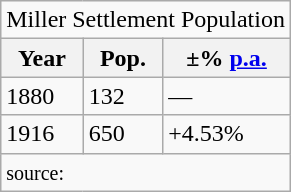<table class="wikitable">
<tr>
<td colspan=3>Miller Settlement Population</td>
</tr>
<tr>
<th>Year</th>
<th>Pop.</th>
<th>±% <a href='#'>p.a.</a></th>
</tr>
<tr>
<td>1880</td>
<td>132</td>
<td>—</td>
</tr>
<tr>
<td>1916</td>
<td>650</td>
<td>+4.53%</td>
</tr>
<tr>
<td colspan=3><small>source:</small> </td>
</tr>
</table>
